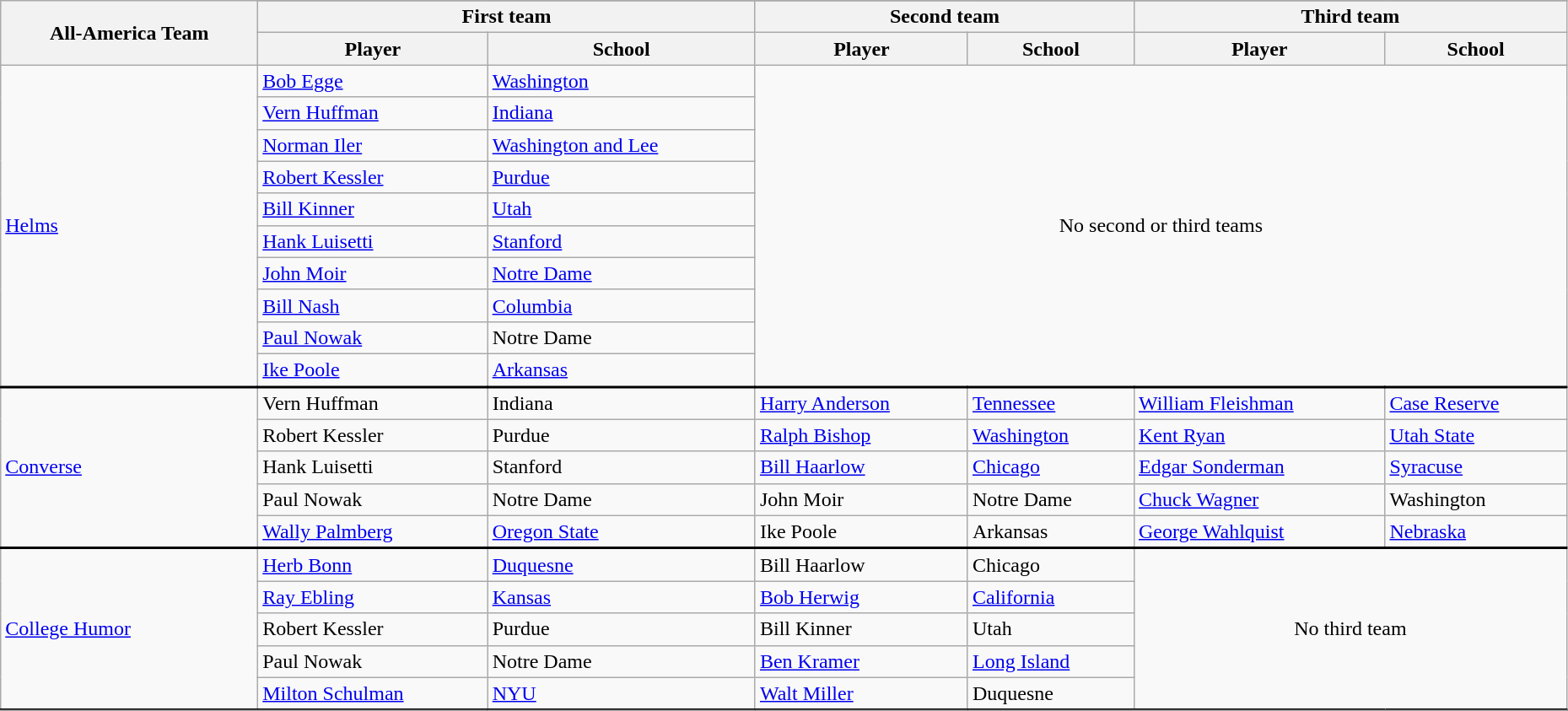<table class="wikitable" style="width:98%;">
<tr>
<th rowspan=3>All-America Team</th>
</tr>
<tr>
<th colspan=2>First team</th>
<th colspan=2>Second team</th>
<th colspan=2>Third team</th>
</tr>
<tr>
<th>Player</th>
<th>School</th>
<th>Player</th>
<th>School</th>
<th>Player</th>
<th>School</th>
</tr>
<tr>
<td rowspan=10><a href='#'>Helms</a></td>
<td><a href='#'>Bob Egge</a></td>
<td><a href='#'>Washington</a></td>
<td rowspan=10 colspan=6 align=center>No second or third teams</td>
</tr>
<tr>
<td><a href='#'>Vern Huffman</a></td>
<td><a href='#'>Indiana</a></td>
</tr>
<tr>
<td><a href='#'>Norman Iler</a></td>
<td><a href='#'>Washington and Lee</a></td>
</tr>
<tr>
<td><a href='#'>Robert Kessler</a></td>
<td><a href='#'>Purdue</a></td>
</tr>
<tr>
<td><a href='#'>Bill Kinner</a></td>
<td><a href='#'>Utah</a></td>
</tr>
<tr>
<td><a href='#'>Hank Luisetti</a></td>
<td><a href='#'>Stanford</a></td>
</tr>
<tr>
<td><a href='#'>John Moir</a></td>
<td><a href='#'>Notre Dame</a></td>
</tr>
<tr>
<td><a href='#'>Bill Nash</a></td>
<td><a href='#'>Columbia</a></td>
</tr>
<tr>
<td><a href='#'>Paul Nowak</a></td>
<td>Notre Dame</td>
</tr>
<tr>
<td><a href='#'>Ike Poole</a></td>
<td><a href='#'>Arkansas</a></td>
</tr>
<tr style = "border-top:2px solid black;">
<td rowspan=5><a href='#'>Converse</a></td>
<td>Vern Huffman</td>
<td>Indiana</td>
<td><a href='#'>Harry Anderson</a></td>
<td><a href='#'>Tennessee</a></td>
<td><a href='#'>William Fleishman</a></td>
<td><a href='#'>Case Reserve</a></td>
</tr>
<tr>
<td>Robert Kessler</td>
<td>Purdue</td>
<td><a href='#'>Ralph Bishop</a></td>
<td><a href='#'>Washington</a></td>
<td><a href='#'>Kent Ryan</a></td>
<td><a href='#'>Utah State</a></td>
</tr>
<tr>
<td>Hank Luisetti</td>
<td>Stanford</td>
<td><a href='#'>Bill Haarlow</a></td>
<td><a href='#'>Chicago</a></td>
<td><a href='#'>Edgar Sonderman</a></td>
<td><a href='#'>Syracuse</a></td>
</tr>
<tr>
<td>Paul Nowak</td>
<td>Notre Dame</td>
<td>John Moir</td>
<td>Notre Dame</td>
<td><a href='#'>Chuck Wagner</a></td>
<td>Washington</td>
</tr>
<tr>
<td><a href='#'>Wally Palmberg</a></td>
<td><a href='#'>Oregon State</a></td>
<td>Ike Poole</td>
<td>Arkansas</td>
<td><a href='#'>George Wahlquist</a></td>
<td><a href='#'>Nebraska</a></td>
</tr>
<tr style = "border-top:2px solid black;">
<td rowspan=5><a href='#'>College Humor</a></td>
<td><a href='#'>Herb Bonn</a></td>
<td><a href='#'>Duquesne</a></td>
<td>Bill Haarlow</td>
<td>Chicago</td>
<td rowspan=5 colspan=3 align=center>No third team</td>
</tr>
<tr>
<td><a href='#'>Ray Ebling</a></td>
<td><a href='#'>Kansas</a></td>
<td><a href='#'>Bob Herwig</a></td>
<td><a href='#'>California</a></td>
</tr>
<tr>
<td>Robert Kessler</td>
<td>Purdue</td>
<td>Bill Kinner</td>
<td>Utah</td>
</tr>
<tr>
<td>Paul Nowak</td>
<td>Notre Dame</td>
<td><a href='#'>Ben Kramer</a></td>
<td><a href='#'>Long Island</a></td>
</tr>
<tr>
<td><a href='#'>Milton Schulman</a></td>
<td><a href='#'>NYU</a></td>
<td><a href='#'>Walt Miller</a></td>
<td>Duquesne</td>
</tr>
<tr style = "border-top:2px solid black;">
</tr>
</table>
